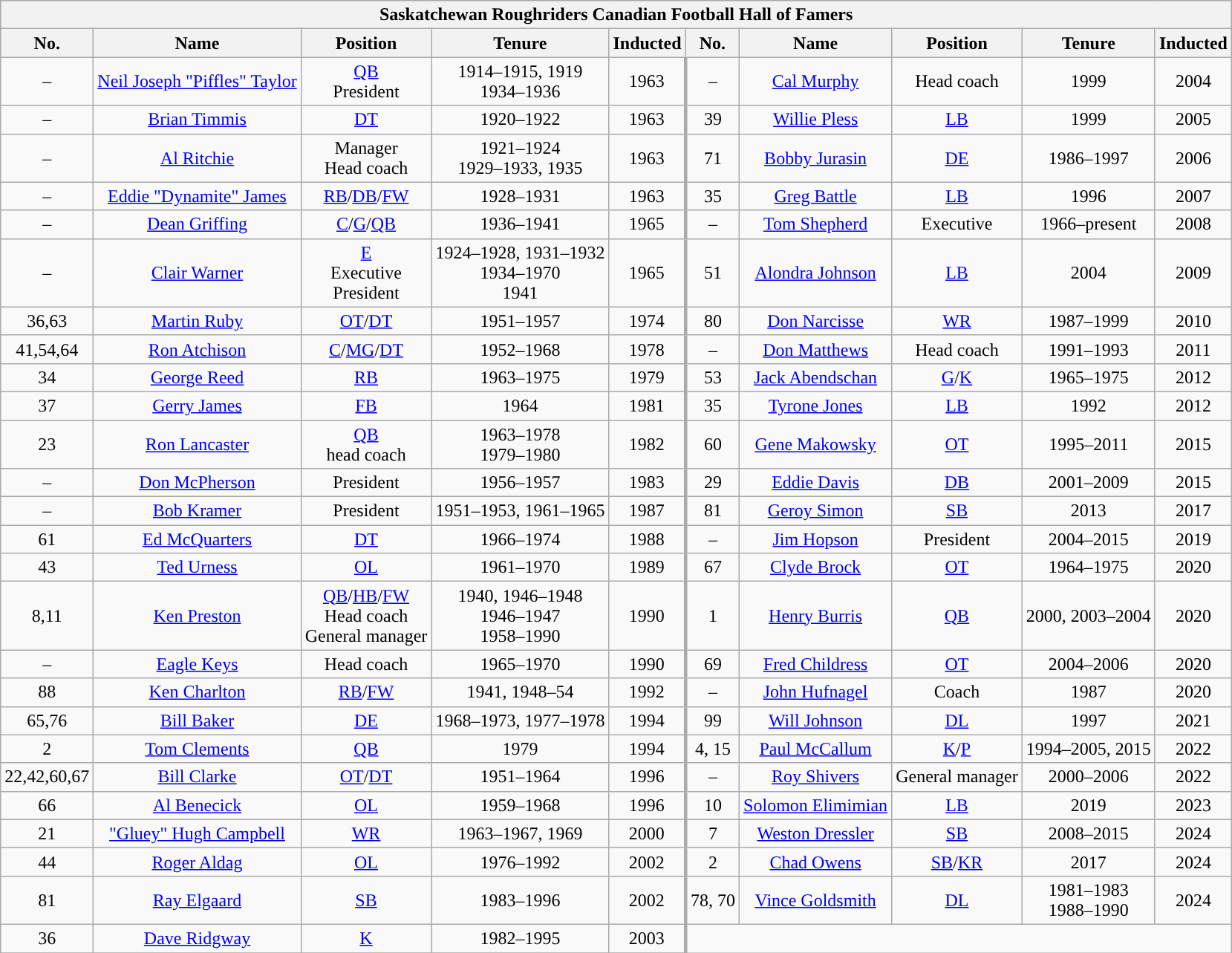<table class="wikitable" style="text-align:center">
<tr>
<th colspan="10"><strong>Saskatchewan Roughriders Canadian Football Hall of Famers</strong></th>
</tr>
<tr>
<th>No.</th>
<th>Name</th>
<th>Position</th>
<th>Tenure</th>
<th>Inducted</th>
<th>No.</th>
<th>Name</th>
<th>Position</th>
<th>Tenure</th>
<th>Inducted</th>
</tr>
<tr>
<td>–</td>
<td><a href='#'>Neil Joseph "Piffles" Taylor</a></td>
<td><a href='#'>QB</a><br>President</td>
<td>1914–1915, 1919<br>1934–1936</td>
<td style="text-align:center; border-right:3px solid #aaa;">1963</td>
<td>–</td>
<td><a href='#'>Cal Murphy</a></td>
<td>Head coach</td>
<td>1999</td>
<td>2004</td>
</tr>
<tr>
<td>–</td>
<td><a href='#'>Brian Timmis</a></td>
<td><a href='#'>DT</a></td>
<td>1920–1922</td>
<td style="text-align:center; border-right:3px solid #aaa;">1963</td>
<td>39</td>
<td><a href='#'>Willie Pless</a></td>
<td><a href='#'>LB</a></td>
<td>1999</td>
<td>2005</td>
</tr>
<tr>
<td>–</td>
<td><a href='#'>Al Ritchie</a></td>
<td>Manager<br>Head coach</td>
<td>1921–1924<br>1929–1933, 1935</td>
<td style="text-align:center; border-right:3px solid #aaa;">1963</td>
<td>71</td>
<td><a href='#'>Bobby Jurasin</a></td>
<td><a href='#'>DE</a></td>
<td>1986–1997</td>
<td>2006</td>
</tr>
<tr>
<td>–</td>
<td><a href='#'>Eddie "Dynamite" James</a></td>
<td><a href='#'>RB</a>/<a href='#'>DB</a>/<a href='#'>FW</a></td>
<td>1928–1931</td>
<td style="text-align:center; border-right:3px solid #aaa;">1963</td>
<td>35</td>
<td><a href='#'>Greg Battle</a></td>
<td><a href='#'>LB</a></td>
<td>1996</td>
<td>2007</td>
</tr>
<tr>
<td>–</td>
<td><a href='#'>Dean Griffing</a></td>
<td><a href='#'>C</a>/<a href='#'>G</a>/<a href='#'>QB</a></td>
<td>1936–1941</td>
<td style="text-align:center; border-right:3px solid #aaa;">1965</td>
<td>–</td>
<td><a href='#'>Tom Shepherd</a></td>
<td>Executive</td>
<td>1966–present</td>
<td>2008</td>
</tr>
<tr>
<td>–</td>
<td><a href='#'>Clair Warner</a></td>
<td><a href='#'>E</a><br>Executive<br>President</td>
<td>1924–1928, 1931–1932<br>1934–1970<br>1941</td>
<td style="text-align:center; border-right:3px solid #aaa;">1965</td>
<td>51</td>
<td><a href='#'>Alondra Johnson</a></td>
<td><a href='#'>LB</a></td>
<td>2004</td>
<td>2009</td>
</tr>
<tr>
<td>36,63</td>
<td><a href='#'>Martin Ruby</a></td>
<td><a href='#'>OT</a>/<a href='#'>DT</a></td>
<td>1951–1957</td>
<td style="text-align:center; border-right:3px solid #aaa;">1974</td>
<td>80</td>
<td><a href='#'>Don Narcisse</a></td>
<td><a href='#'>WR</a></td>
<td>1987–1999</td>
<td>2010</td>
</tr>
<tr>
<td>41,54,64</td>
<td><a href='#'>Ron Atchison</a></td>
<td><a href='#'>C</a>/<a href='#'>MG</a>/<a href='#'>DT</a></td>
<td>1952–1968</td>
<td style="text-align:center; border-right:3px solid #aaa;">1978</td>
<td>–</td>
<td><a href='#'>Don Matthews</a></td>
<td>Head coach</td>
<td>1991–1993</td>
<td>2011</td>
</tr>
<tr>
<td>34</td>
<td><a href='#'>George Reed</a></td>
<td><a href='#'>RB</a></td>
<td>1963–1975</td>
<td style="text-align:center; border-right:3px solid #aaa;">1979</td>
<td>53</td>
<td><a href='#'>Jack Abendschan</a></td>
<td><a href='#'>G</a>/<a href='#'>K</a></td>
<td>1965–1975</td>
<td>2012</td>
</tr>
<tr>
<td>37</td>
<td><a href='#'>Gerry James</a></td>
<td><a href='#'>FB</a></td>
<td>1964</td>
<td style="text-align:center; border-right:3px solid #aaa;">1981</td>
<td>35</td>
<td><a href='#'>Tyrone Jones</a></td>
<td><a href='#'>LB</a></td>
<td>1992</td>
<td>2012</td>
</tr>
<tr>
<td>23</td>
<td><a href='#'>Ron Lancaster</a></td>
<td><a href='#'>QB</a><br>head coach</td>
<td>1963–1978<br>1979–1980</td>
<td style="text-align:center; border-right:3px solid #aaa;">1982</td>
<td>60</td>
<td><a href='#'>Gene Makowsky</a></td>
<td><a href='#'>OT</a></td>
<td>1995–2011</td>
<td>2015</td>
</tr>
<tr>
<td>–</td>
<td><a href='#'>Don McPherson</a></td>
<td>President</td>
<td>1956–1957</td>
<td style="text-align:center; border-right:3px solid #aaa;">1983</td>
<td>29</td>
<td><a href='#'>Eddie Davis</a></td>
<td><a href='#'>DB</a></td>
<td>2001–2009</td>
<td>2015</td>
</tr>
<tr>
<td>–</td>
<td><a href='#'>Bob Kramer</a></td>
<td>President</td>
<td>1951–1953, 1961–1965</td>
<td style="text-align:center; border-right:3px solid #aaa;">1987</td>
<td>81</td>
<td><a href='#'>Geroy Simon</a></td>
<td><a href='#'>SB</a></td>
<td>2013</td>
<td>2017</td>
</tr>
<tr>
<td>61</td>
<td><a href='#'>Ed McQuarters</a></td>
<td><a href='#'>DT</a></td>
<td>1966–1974</td>
<td style="text-align:center; border-right:3px solid #aaa;">1988</td>
<td>–</td>
<td><a href='#'>Jim Hopson</a></td>
<td>President</td>
<td>2004–2015</td>
<td>2019</td>
</tr>
<tr>
<td>43</td>
<td><a href='#'>Ted Urness</a></td>
<td><a href='#'>OL</a></td>
<td>1961–1970</td>
<td style="text-align:center; border-right:3px solid #aaa;">1989</td>
<td>67</td>
<td><a href='#'>Clyde Brock</a></td>
<td><a href='#'>OT</a></td>
<td>1964–1975</td>
<td>2020</td>
</tr>
<tr>
<td>8,11</td>
<td><a href='#'>Ken Preston</a></td>
<td><a href='#'>QB</a>/<a href='#'>HB</a>/<a href='#'>FW</a><br>Head coach<br>General manager</td>
<td>1940, 1946–1948<br>1946–1947<br>1958–1990</td>
<td style="text-align:center; border-right:3px solid #aaa;">1990</td>
<td>1</td>
<td><a href='#'>Henry Burris</a></td>
<td><a href='#'>QB</a></td>
<td>2000, 2003–2004</td>
<td>2020</td>
</tr>
<tr>
<td>–</td>
<td><a href='#'>Eagle Keys</a></td>
<td>Head coach</td>
<td>1965–1970</td>
<td style="text-align:center; border-right:3px solid #aaa;">1990</td>
<td>69</td>
<td><a href='#'>Fred Childress</a></td>
<td><a href='#'>OT</a></td>
<td>2004–2006</td>
<td>2020</td>
</tr>
<tr>
<td>88</td>
<td><a href='#'>Ken Charlton</a></td>
<td><a href='#'>RB</a>/<a href='#'>FW</a></td>
<td>1941, 1948–54</td>
<td style="text-align:center; border-right:3px solid #aaa;">1992</td>
<td>–</td>
<td><a href='#'>John Hufnagel</a></td>
<td>Coach</td>
<td>1987</td>
<td>2020</td>
</tr>
<tr>
<td>65,76</td>
<td><a href='#'>Bill Baker</a></td>
<td><a href='#'>DE</a></td>
<td>1968–1973, 1977–1978</td>
<td style="text-align:center; border-right:3px solid #aaa;">1994</td>
<td>99</td>
<td><a href='#'>Will Johnson</a></td>
<td><a href='#'>DL</a></td>
<td>1997</td>
<td>2021</td>
</tr>
<tr>
<td>2</td>
<td><a href='#'>Tom Clements</a></td>
<td><a href='#'>QB</a></td>
<td>1979</td>
<td style="text-align:center; border-right:3px solid #aaa;">1994</td>
<td>4, 15</td>
<td><a href='#'>Paul McCallum</a></td>
<td><a href='#'>K</a>/<a href='#'>P</a></td>
<td>1994–2005, 2015</td>
<td>2022</td>
</tr>
<tr>
<td>22,42,60,67</td>
<td><a href='#'>Bill Clarke</a></td>
<td><a href='#'>OT</a>/<a href='#'>DT</a></td>
<td>1951–1964</td>
<td style="text-align:center; border-right:3px solid #aaa;">1996</td>
<td>–</td>
<td><a href='#'>Roy Shivers</a></td>
<td>General manager</td>
<td>2000–2006</td>
<td>2022</td>
</tr>
<tr>
<td>66</td>
<td><a href='#'>Al Benecick</a></td>
<td><a href='#'>OL</a></td>
<td>1959–1968</td>
<td style="text-align:center; border-right:3px solid #aaa;">1996</td>
<td>10</td>
<td><a href='#'>Solomon Elimimian</a></td>
<td><a href='#'>LB</a></td>
<td>2019</td>
<td>2023</td>
</tr>
<tr>
<td>21</td>
<td><a href='#'>"Gluey" Hugh Campbell</a></td>
<td><a href='#'>WR</a></td>
<td>1963–1967, 1969</td>
<td style="text-align:center; border-right:3px solid #aaa;">2000</td>
<td>7</td>
<td><a href='#'>Weston Dressler</a></td>
<td><a href='#'>SB</a></td>
<td>2008–2015</td>
<td>2024</td>
</tr>
<tr>
<td>44</td>
<td><a href='#'>Roger Aldag</a></td>
<td><a href='#'>OL</a></td>
<td>1976–1992</td>
<td style="text-align:center; border-right:3px solid #aaa;">2002</td>
<td>2</td>
<td><a href='#'>Chad Owens</a></td>
<td><a href='#'>SB</a>/<a href='#'>KR</a></td>
<td>2017</td>
<td>2024</td>
</tr>
<tr>
<td>81</td>
<td><a href='#'>Ray Elgaard</a></td>
<td><a href='#'>SB</a></td>
<td>1983–1996</td>
<td style="text-align:center; border-right:3px solid #aaa;">2002</td>
<td>78, 70</td>
<td><a href='#'>Vince Goldsmith</a></td>
<td><a href='#'>DL</a></td>
<td>1981–1983<br>1988–1990</td>
<td>2024</td>
</tr>
<tr>
<td>36</td>
<td><a href='#'>Dave Ridgway</a></td>
<td><a href='#'>K</a></td>
<td>1982–1995</td>
<td style="text-align:center; border-right:3px solid #aaa;">2003</td>
</tr>
<tr>
</tr>
</table>
